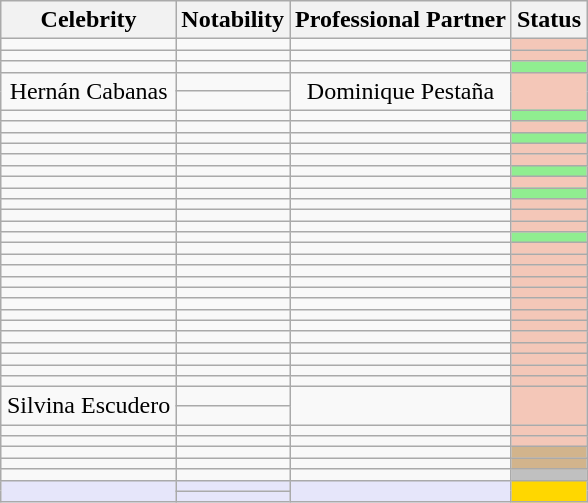<table class="wikitable sortable" style="margin:auto;">
<tr>
<th>Celebrity</th>
<th>Notability</th>
<th>Professional Partner</th>
<th>Status</th>
</tr>
<tr>
<td></td>
<td></td>
<td></td>
<td style="background:#f4c7b8;"></td>
</tr>
<tr>
<td></td>
<td></td>
<td></td>
<td style="background:#f4c7b8;"></td>
</tr>
<tr>
<td></td>
<td></td>
<td></td>
<td style="background:lightgreen;"></td>
</tr>
<tr>
<td rowspan=2 style="text-align:center;">Hernán Cabanas</td>
<td></td>
<td rowspan=2 style="text-align:center;">Dominique Pestaña</td>
<td rowspan=2 style="background:#f4c7b8;"></td>
</tr>
<tr>
<td></td>
</tr>
<tr>
<td></td>
<td></td>
<td></td>
<td style="background:lightgreen;"></td>
</tr>
<tr>
<td></td>
<td></td>
<td></td>
<td style="background:#f4c7b8;"></td>
</tr>
<tr>
<td></td>
<td></td>
<td></td>
<td style="background:lightgreen;"></td>
</tr>
<tr>
<td></td>
<td></td>
<td></td>
<td style="background:#f4c7b8;"></td>
</tr>
<tr>
<td></td>
<td></td>
<td></td>
<td style="background:#f4c7b8;"></td>
</tr>
<tr>
<td></td>
<td></td>
<td></td>
<td style="background:lightgreen;"></td>
</tr>
<tr>
<td></td>
<td></td>
<td></td>
<td style="background:#f4c7b8;"></td>
</tr>
<tr>
<td></td>
<td></td>
<td></td>
<td style="background:lightgreen;"></td>
</tr>
<tr>
<td></td>
<td></td>
<td></td>
<td style="background:#f4c7b8;"></td>
</tr>
<tr>
<td></td>
<td></td>
<td></td>
<td style="background:#f4c7b8;"></td>
</tr>
<tr>
<td></td>
<td></td>
<td></td>
<td style="background:#f4c7b8;"></td>
</tr>
<tr>
<td></td>
<td></td>
<td></td>
<td style="background:lightgreen;"></td>
</tr>
<tr>
<td></td>
<td></td>
<td></td>
<td style="background:#f4c7b8;"></td>
</tr>
<tr>
<td></td>
<td></td>
<td></td>
<td style="background:#f4c7b8;"></td>
</tr>
<tr>
<td></td>
<td></td>
<td></td>
<td style="background:#f4c7b8;"></td>
</tr>
<tr>
<td></td>
<td></td>
<td></td>
<td style="background:#f4c7b8;"></td>
</tr>
<tr>
<td></td>
<td></td>
<td></td>
<td style="background:#f4c7b8;"></td>
</tr>
<tr>
<td></td>
<td></td>
<td></td>
<td style="background:#f4c7b8;"></td>
</tr>
<tr>
<td></td>
<td></td>
<td></td>
<td style="background:#f4c7b8;"></td>
</tr>
<tr>
<td></td>
<td></td>
<td></td>
<td style="background:#f4c7b8;"></td>
</tr>
<tr>
<td></td>
<td></td>
<td></td>
<td style="background:#f4c7b8;"></td>
</tr>
<tr>
<td></td>
<td></td>
<td></td>
<td style="background:#f4c7b8;"></td>
</tr>
<tr>
<td></td>
<td></td>
<td></td>
<td style="background:#f4c7b8;"></td>
</tr>
<tr>
<td></td>
<td></td>
<td></td>
<td style="background:#f4c7b8;"></td>
</tr>
<tr>
<td></td>
<td></td>
<td></td>
<td style="background:#f4c7b8;"></td>
</tr>
<tr>
<td rowspan=2 style="text-align:center;">Silvina Escudero</td>
<td></td>
<td rowspan=2></td>
<td rowspan=2 style="background:#f4c7b8;"></td>
</tr>
<tr>
<td></td>
</tr>
<tr>
<td></td>
<td></td>
<td></td>
<td style="background:#f4c7b8;"></td>
</tr>
<tr>
<td></td>
<td></td>
<td></td>
<td style="background:#f4c7b8;"></td>
</tr>
<tr>
<td></td>
<td></td>
<td></td>
<td style="background:tan;"></td>
</tr>
<tr>
<td></td>
<td></td>
<td></td>
<td style="background:tan;"></td>
</tr>
<tr>
<td></td>
<td></td>
<td></td>
<td style="background:silver;"></td>
</tr>
<tr>
<td rowspan=2 style="background:lavender;"></td>
<td style="background:lavender;"></td>
<td rowspan=2 style="background:lavender;"></td>
<td rowspan=2 style="background:gold;"></td>
</tr>
<tr>
<td style="background:lavender;"></td>
</tr>
</table>
